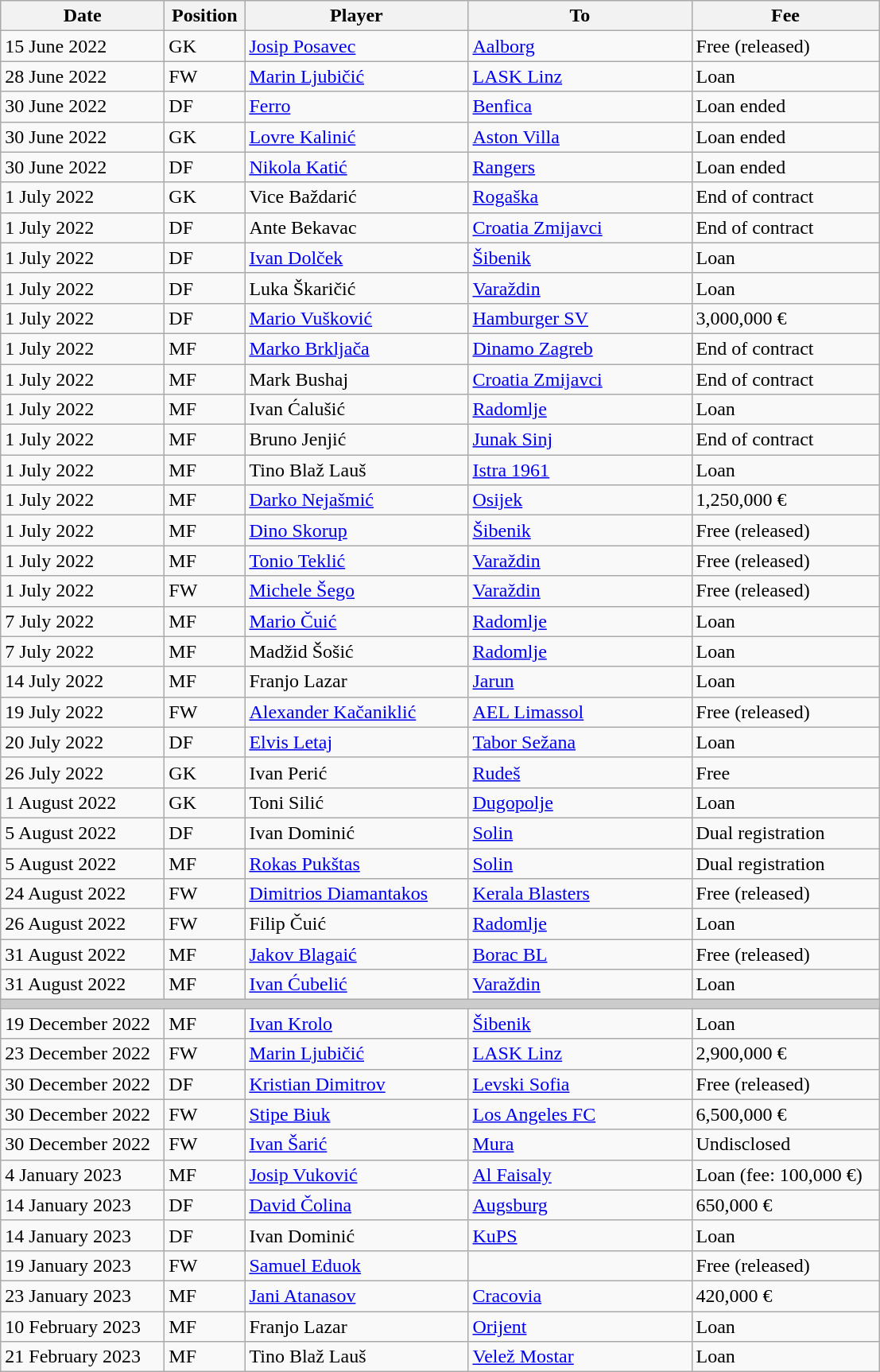<table class="wikitable plainrowheaders sortable">
<tr>
<th width=130>Date</th>
<th width=60>Position</th>
<th width=180>Player</th>
<th width=180>To</th>
<th width=150>Fee</th>
</tr>
<tr>
<td>15 June 2022</td>
<td>GK</td>
<td style="text-align:left;"> <a href='#'>Josip Posavec</a></td>
<td style="text-align:left;"> <a href='#'>Aalborg</a></td>
<td>Free (released)</td>
</tr>
<tr>
<td>28 June 2022</td>
<td>FW</td>
<td style="text-align:left;"> <a href='#'>Marin Ljubičić</a></td>
<td style="text-align:left;"> <a href='#'>LASK Linz</a></td>
<td>Loan</td>
</tr>
<tr>
<td>30 June 2022</td>
<td>DF</td>
<td style="text-align:left;"> <a href='#'>Ferro</a></td>
<td style="text-align:left;"> <a href='#'>Benfica</a></td>
<td>Loan ended</td>
</tr>
<tr>
<td>30 June 2022</td>
<td>GK</td>
<td style="text-align:left;"> <a href='#'>Lovre Kalinić</a></td>
<td style="text-align:left;"> <a href='#'>Aston Villa</a></td>
<td>Loan ended</td>
</tr>
<tr>
<td>30 June 2022</td>
<td>DF</td>
<td style="text-align:left;"> <a href='#'>Nikola Katić</a></td>
<td style="text-align:left;"> <a href='#'>Rangers</a></td>
<td>Loan ended</td>
</tr>
<tr>
<td>1 July 2022</td>
<td>GK</td>
<td style="text-align:left;"> Vice Baždarić</td>
<td style="text-align:left;"> <a href='#'>Rogaška</a></td>
<td>End of contract</td>
</tr>
<tr>
<td>1 July 2022</td>
<td>DF</td>
<td style="text-align:left;"> Ante Bekavac</td>
<td style="text-align:left;"> <a href='#'>Croatia Zmijavci</a></td>
<td>End of contract</td>
</tr>
<tr>
<td>1 July 2022</td>
<td>DF</td>
<td style="text-align:left;"> <a href='#'>Ivan Dolček</a></td>
<td style="text-align:left;"> <a href='#'>Šibenik</a></td>
<td>Loan</td>
</tr>
<tr>
<td>1 July 2022</td>
<td>DF</td>
<td style="text-align:left;"> Luka Škaričić</td>
<td style="text-align:left;"> <a href='#'>Varaždin</a></td>
<td>Loan</td>
</tr>
<tr>
<td>1 July 2022</td>
<td>DF</td>
<td style="text-align:left;"> <a href='#'>Mario Vušković</a></td>
<td style="text-align:left;"> <a href='#'>Hamburger SV</a></td>
<td>3,000,000 €</td>
</tr>
<tr>
<td>1 July 2022</td>
<td>MF</td>
<td style="text-align:left;"> <a href='#'>Marko Brkljača</a></td>
<td style="text-align:left;"> <a href='#'>Dinamo Zagreb</a></td>
<td>End of contract</td>
</tr>
<tr>
<td>1 July 2022</td>
<td>MF</td>
<td style="text-align:left;"> Mark Bushaj</td>
<td style="text-align:left;"> <a href='#'>Croatia Zmijavci</a></td>
<td>End of contract</td>
</tr>
<tr>
<td>1 July 2022</td>
<td>MF</td>
<td style="text-align:left;"> Ivan Ćalušić</td>
<td style="text-align:left;"> <a href='#'>Radomlje</a></td>
<td>Loan</td>
</tr>
<tr>
<td>1 July 2022</td>
<td>MF</td>
<td style="text-align:left;"> Bruno Jenjić</td>
<td style="text-align:left;"> <a href='#'>Junak Sinj</a></td>
<td>End of contract</td>
</tr>
<tr>
<td>1 July 2022</td>
<td>MF</td>
<td style="text-align:left;"> Tino Blaž Lauš</td>
<td style="text-align:left;"> <a href='#'>Istra 1961</a></td>
<td>Loan</td>
</tr>
<tr>
<td>1 July 2022</td>
<td>MF</td>
<td style="text-align:left;"> <a href='#'>Darko Nejašmić</a></td>
<td style="text-align:left;"> <a href='#'>Osijek</a></td>
<td>1,250,000 €</td>
</tr>
<tr>
<td>1 July 2022</td>
<td>MF</td>
<td style="text-align:left;"> <a href='#'>Dino Skorup</a></td>
<td style="text-align:left;"> <a href='#'>Šibenik</a></td>
<td>Free (released)</td>
</tr>
<tr>
<td>1 July 2022</td>
<td>MF</td>
<td style="text-align:left;"> <a href='#'>Tonio Teklić</a></td>
<td style="text-align:left;"> <a href='#'>Varaždin</a></td>
<td>Free (released)</td>
</tr>
<tr>
<td>1 July 2022</td>
<td>FW</td>
<td style="text-align:left;"> <a href='#'>Michele Šego</a></td>
<td style="text-align:left;"> <a href='#'>Varaždin</a></td>
<td>Free (released)</td>
</tr>
<tr>
<td>7 July 2022</td>
<td>MF</td>
<td style="text-align:left;"> <a href='#'>Mario Čuić</a></td>
<td style="text-align:left;"> <a href='#'>Radomlje</a></td>
<td>Loan</td>
</tr>
<tr>
<td>7 July 2022</td>
<td>MF</td>
<td style="text-align:left;"> Madžid Šošić</td>
<td style="text-align:left;"> <a href='#'>Radomlje</a></td>
<td>Loan</td>
</tr>
<tr>
<td>14 July 2022</td>
<td>MF</td>
<td style="text-align:left;"> Franjo Lazar</td>
<td style="text-align:left;"> <a href='#'>Jarun</a></td>
<td>Loan</td>
</tr>
<tr>
<td>19 July 2022</td>
<td>FW</td>
<td style="text-align:left;"> <a href='#'>Alexander Kačaniklić</a></td>
<td style="text-align:left;"> <a href='#'>AEL Limassol</a></td>
<td>Free (released)</td>
</tr>
<tr>
<td>20 July 2022</td>
<td>DF</td>
<td style="text-align:left;"> <a href='#'>Elvis Letaj</a></td>
<td style="text-align:left;"> <a href='#'>Tabor Sežana</a></td>
<td>Loan</td>
</tr>
<tr>
<td>26 July 2022</td>
<td>GK</td>
<td style="text-align:left;"> Ivan Perić</td>
<td style="text-align:left;"> <a href='#'>Rudeš</a></td>
<td>Free</td>
</tr>
<tr>
<td>1 August 2022</td>
<td>GK</td>
<td style="text-align:left;"> Toni Silić</td>
<td style="text-align:left;"> <a href='#'>Dugopolje</a></td>
<td>Loan</td>
</tr>
<tr>
<td>5 August 2022</td>
<td>DF</td>
<td style="text-align:left;"> Ivan Dominić</td>
<td style="text-align:left;"> <a href='#'>Solin</a></td>
<td>Dual registration</td>
</tr>
<tr>
<td>5 August 2022</td>
<td>MF</td>
<td style="text-align:left;"> <a href='#'>Rokas Pukštas</a></td>
<td style="text-align:left;"> <a href='#'>Solin</a></td>
<td>Dual registration</td>
</tr>
<tr>
<td>24 August 2022</td>
<td>FW</td>
<td style="text-align:left;"> <a href='#'>Dimitrios Diamantakos</a></td>
<td style="text-align:left;"> <a href='#'>Kerala Blasters</a></td>
<td>Free (released)</td>
</tr>
<tr>
<td>26 August 2022</td>
<td>FW</td>
<td style="text-align:left;"> Filip Čuić</td>
<td style="text-align:left;"> <a href='#'>Radomlje</a></td>
<td>Loan</td>
</tr>
<tr>
<td>31 August 2022</td>
<td>MF</td>
<td style="text-align:left;"> <a href='#'>Jakov Blagaić</a></td>
<td style="text-align:left;"> <a href='#'>Borac BL</a></td>
<td>Free (released)</td>
</tr>
<tr>
<td>31 August 2022</td>
<td>MF</td>
<td style="text-align:left;"> <a href='#'>Ivan Ćubelić</a></td>
<td style="text-align:left;"> <a href='#'>Varaždin</a></td>
<td>Loan</td>
</tr>
<tr style="color:#CCCCCC;background-color:#CCCCCC">
<td colspan="6"></td>
</tr>
<tr>
<td>19 December 2022</td>
<td>MF</td>
<td style="text-align:left;"> <a href='#'>Ivan Krolo</a></td>
<td style="text-align:left;"> <a href='#'>Šibenik</a></td>
<td>Loan</td>
</tr>
<tr>
<td>23 December 2022</td>
<td>FW</td>
<td style="text-align:left;"> <a href='#'>Marin Ljubičić</a></td>
<td style="text-align:left;"> <a href='#'>LASK Linz</a></td>
<td>2,900,000 €</td>
</tr>
<tr>
<td>30 December 2022</td>
<td>DF</td>
<td style="text-align:left;"> <a href='#'>Kristian Dimitrov</a></td>
<td style="text-align:left;"> <a href='#'>Levski Sofia</a></td>
<td>Free (released)</td>
</tr>
<tr>
<td>30 December 2022</td>
<td>FW</td>
<td style="text-align:left;"> <a href='#'>Stipe Biuk</a></td>
<td style="text-align:left;"> <a href='#'>Los Angeles FC</a></td>
<td>6,500,000 €</td>
</tr>
<tr>
<td>30 December 2022</td>
<td>FW</td>
<td style="text-align:left;"> <a href='#'>Ivan Šarić</a></td>
<td style="text-align:left;"> <a href='#'>Mura</a></td>
<td>Undisclosed</td>
</tr>
<tr>
<td>4 January 2023</td>
<td>MF</td>
<td style="text-align:left;"> <a href='#'>Josip Vuković</a></td>
<td style="text-align:left;"> <a href='#'>Al Faisaly</a></td>
<td>Loan (fee: 100,000 €)</td>
</tr>
<tr>
<td>14 January 2023</td>
<td>DF</td>
<td style="text-align:left;"> <a href='#'>David Čolina</a></td>
<td style="text-align:left;"> <a href='#'>Augsburg</a></td>
<td>650,000 €</td>
</tr>
<tr>
<td>14 January 2023</td>
<td>DF</td>
<td style="text-align:left;"> Ivan Dominić</td>
<td style="text-align:left;"> <a href='#'>KuPS</a></td>
<td>Loan</td>
</tr>
<tr>
<td>19 January 2023</td>
<td>FW</td>
<td style="text-align:left;"> <a href='#'>Samuel Eduok</a></td>
<td style="text-align:left;"></td>
<td>Free (released)</td>
</tr>
<tr>
<td>23 January 2023</td>
<td>MF</td>
<td style="text-align:left;"> <a href='#'>Jani Atanasov</a></td>
<td style="text-align:left;"> <a href='#'>Cracovia</a></td>
<td>420,000 €</td>
</tr>
<tr>
<td>10 February 2023</td>
<td>MF</td>
<td style="text-align:left;"> Franjo Lazar</td>
<td style="text-align:left;"> <a href='#'>Orijent</a></td>
<td>Loan</td>
</tr>
<tr>
<td>21 February 2023</td>
<td>MF</td>
<td style="text-align:left;"> Tino Blaž Lauš</td>
<td style="text-align:left;"> <a href='#'>Velež Mostar</a></td>
<td>Loan</td>
</tr>
</table>
